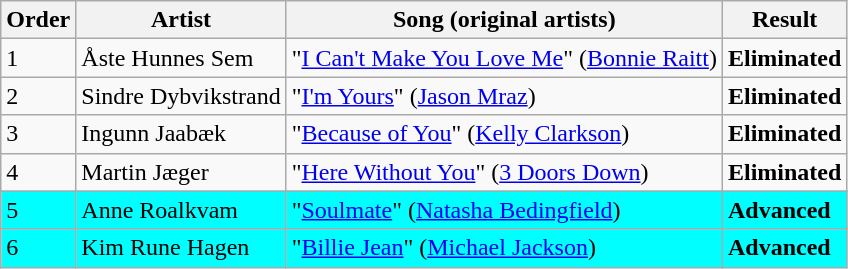<table class=wikitable>
<tr>
<th>Order</th>
<th>Artist</th>
<th>Song (original artists)</th>
<th>Result</th>
</tr>
<tr>
<td>1</td>
<td>Åste Hunnes Sem</td>
<td>"<a href='#'>I Can't Make You Love Me</a>" (<a href='#'>Bonnie Raitt</a>)</td>
<td><strong>Eliminated</strong></td>
</tr>
<tr>
<td>2</td>
<td>Sindre Dybvikstrand</td>
<td>"<a href='#'>I'm Yours</a>" (<a href='#'>Jason Mraz</a>)</td>
<td><strong>Eliminated</strong></td>
</tr>
<tr>
<td>3</td>
<td>Ingunn Jaabæk</td>
<td>"<a href='#'>Because of You</a>" (<a href='#'>Kelly Clarkson</a>)</td>
<td><strong>Eliminated</strong></td>
</tr>
<tr>
<td>4</td>
<td>Martin Jæger</td>
<td>"<a href='#'>Here Without You</a>" (<a href='#'>3 Doors Down</a>)</td>
<td><strong>Eliminated</strong></td>
</tr>
<tr style="background:cyan;">
<td>5</td>
<td>Anne Roalkvam</td>
<td>"<a href='#'>Soulmate</a>" (<a href='#'>Natasha Bedingfield</a>)</td>
<td><strong>Advanced</strong></td>
</tr>
<tr style="background:cyan;">
<td>6</td>
<td>Kim Rune Hagen</td>
<td>"<a href='#'>Billie Jean</a>" (<a href='#'>Michael Jackson</a>)</td>
<td><strong>Advanced</strong></td>
</tr>
</table>
